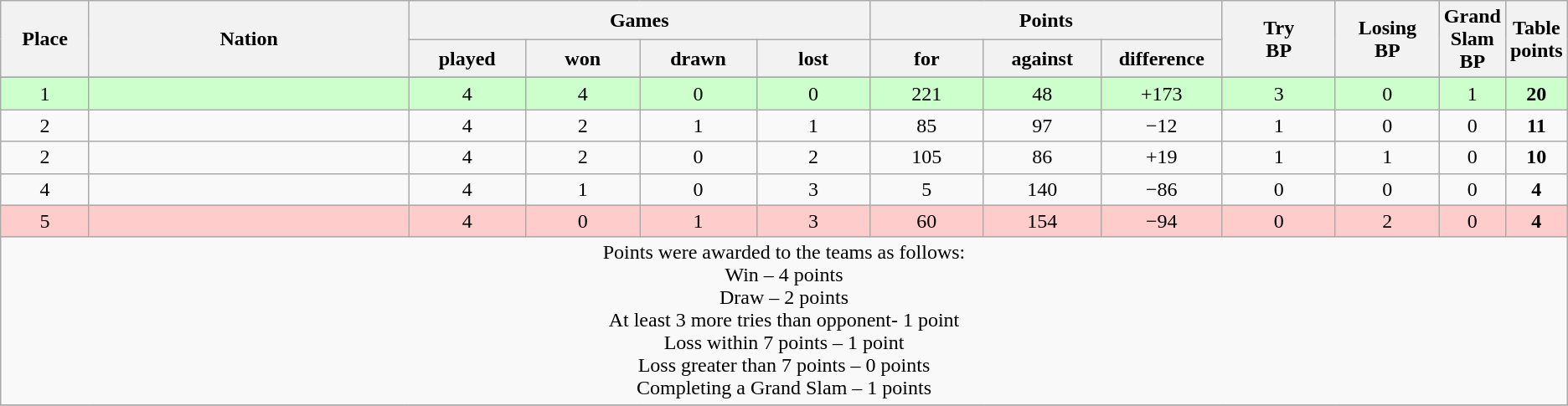<table class="wikitable">
<tr>
<th rowspan=2 width="6%">Place</th>
<th rowspan=2 width="23%">Nation</th>
<th colspan=4 width="40%">Games</th>
<th colspan=3 width="24%">Points</th>
<th rowspan=2 width="8%">Try<br>BP</th>
<th rowspan=2 width="8%">Losing<br>BP</th>
<th rowspan=2 width="8%">Grand Slam<br>BP</th>
<th rowspan=2 width="10%">Table<br>points</th>
</tr>
<tr>
<th width="8%">played</th>
<th width="8%">won</th>
<th width="8%">drawn</th>
<th width="8%">lost</th>
<th width="8%">for</th>
<th width="8%">against</th>
<th width="8%">difference</th>
</tr>
<tr>
</tr>
<tr align="center" bgcolor="#ccffcc">
<td>1</td>
<td align=left></td>
<td>4</td>
<td>4</td>
<td>0</td>
<td>0</td>
<td>221</td>
<td>48</td>
<td>+173</td>
<td>3</td>
<td>0</td>
<td>1</td>
<td><strong>20</strong></td>
</tr>
<tr align=center>
<td>2</td>
<td align=left></td>
<td>4</td>
<td>2</td>
<td>1</td>
<td>1</td>
<td>85</td>
<td>97</td>
<td>−12</td>
<td>1</td>
<td>0</td>
<td>0</td>
<td><strong>11</strong></td>
</tr>
<tr align=center>
<td>2</td>
<td align=left></td>
<td>4</td>
<td>2</td>
<td>0</td>
<td>2</td>
<td>105</td>
<td>86</td>
<td>+19</td>
<td>1</td>
<td>1</td>
<td>0</td>
<td><strong>10</strong></td>
</tr>
<tr align=center>
<td>4</td>
<td align=left></td>
<td>4</td>
<td>1</td>
<td>0</td>
<td>3</td>
<td>5</td>
<td>140</td>
<td>−86</td>
<td>0</td>
<td>0</td>
<td>0</td>
<td><strong>4</strong></td>
</tr>
<tr align=center bgcolor="#ffcccc">
<td>5</td>
<td align=left></td>
<td>4</td>
<td>0</td>
<td>1</td>
<td>3</td>
<td>60</td>
<td>154</td>
<td>−94</td>
<td>0</td>
<td>2</td>
<td>0</td>
<td><strong>4</strong></td>
</tr>
<tr>
<td style="text-align:center;" colspan="100">Points were awarded to the teams as follows:<br>Win – 4 points<br>Draw – 2 points<br> At least 3 more tries than opponent- 1 point<br> Loss within 7 points – 1 point<br>Loss greater than 7 points – 0 points<br>Completing a Grand Slam – 1 points</td>
</tr>
<tr>
</tr>
</table>
